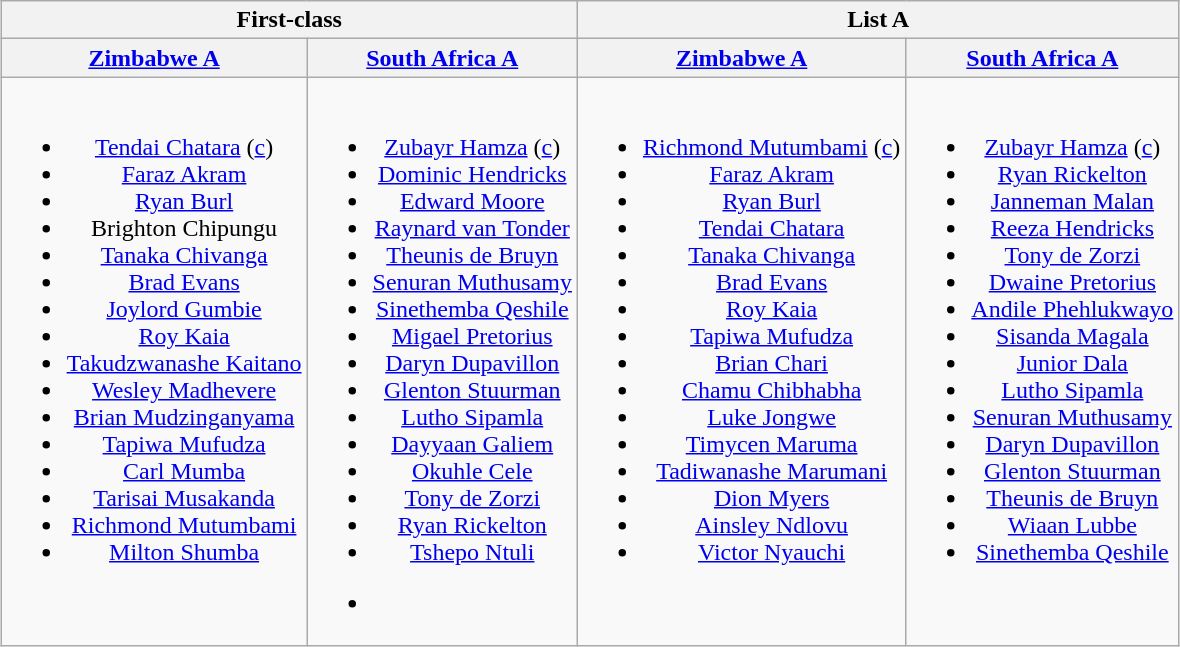<table class="wikitable" style="text-align:center; margin:auto">
<tr>
<th colspan=2>First-class</th>
<th colspan=2>List A</th>
</tr>
<tr>
<th> <a href='#'>Zimbabwe A</a></th>
<th> <a href='#'>South Africa A</a></th>
<th> <a href='#'>Zimbabwe A</a></th>
<th> <a href='#'>South Africa A</a></th>
</tr>
<tr style="vertical-align:top">
<td><br><ul><li><a href='#'>Tendai Chatara</a> (<a href='#'>c</a>)</li><li><a href='#'>Faraz Akram</a></li><li><a href='#'>Ryan Burl</a></li><li>Brighton Chipungu</li><li><a href='#'>Tanaka Chivanga</a></li><li><a href='#'>Brad Evans</a></li><li><a href='#'>Joylord Gumbie</a></li><li><a href='#'>Roy Kaia</a></li><li><a href='#'>Takudzwanashe Kaitano</a></li><li><a href='#'>Wesley Madhevere</a></li><li><a href='#'>Brian Mudzinganyama</a></li><li><a href='#'>Tapiwa Mufudza</a></li><li><a href='#'>Carl Mumba</a></li><li><a href='#'>Tarisai Musakanda</a></li><li><a href='#'>Richmond Mutumbami</a></li><li><a href='#'>Milton Shumba</a></li></ul></td>
<td><br><ul><li><a href='#'>Zubayr Hamza</a> (<a href='#'>c</a>)</li><li><a href='#'>Dominic Hendricks</a></li><li><a href='#'>Edward Moore</a></li><li><a href='#'>Raynard van Tonder</a></li><li><a href='#'>Theunis de Bruyn</a></li><li><a href='#'>Senuran Muthusamy</a></li><li><a href='#'>Sinethemba Qeshile</a></li><li><a href='#'>Migael Pretorius</a></li><li><a href='#'>Daryn Dupavillon</a></li><li><a href='#'>Glenton Stuurman</a></li><li><a href='#'>Lutho Sipamla</a></li><li><a href='#'>Dayyaan Galiem</a></li><li><a href='#'>Okuhle Cele</a></li><li><a href='#'>Tony de Zorzi</a></li><li><a href='#'>Ryan Rickelton</a></li><li><a href='#'>Tshepo Ntuli</a></li></ul><ul><li></li></ul></td>
<td><br><ul><li><a href='#'>Richmond Mutumbami</a> (<a href='#'>c</a>)</li><li><a href='#'>Faraz Akram</a></li><li><a href='#'>Ryan Burl</a></li><li><a href='#'>Tendai Chatara</a></li><li><a href='#'>Tanaka Chivanga</a></li><li><a href='#'>Brad Evans</a></li><li><a href='#'>Roy Kaia</a></li><li><a href='#'>Tapiwa Mufudza</a></li><li><a href='#'>Brian Chari</a></li><li><a href='#'>Chamu Chibhabha</a></li><li><a href='#'>Luke Jongwe</a></li><li><a href='#'>Timycen Maruma</a></li><li><a href='#'>Tadiwanashe Marumani</a></li><li><a href='#'>Dion Myers</a></li><li><a href='#'>Ainsley Ndlovu</a></li><li><a href='#'>Victor Nyauchi</a></li></ul></td>
<td><br><ul><li><a href='#'>Zubayr Hamza</a> (<a href='#'>c</a>)</li><li><a href='#'>Ryan Rickelton</a></li><li><a href='#'>Janneman Malan</a></li><li><a href='#'>Reeza Hendricks</a></li><li><a href='#'>Tony de Zorzi</a></li><li><a href='#'>Dwaine Pretorius</a></li><li><a href='#'>Andile Phehlukwayo</a></li><li><a href='#'>Sisanda Magala</a></li><li><a href='#'>Junior Dala</a></li><li><a href='#'>Lutho Sipamla</a></li><li><a href='#'>Senuran Muthusamy</a></li><li><a href='#'>Daryn Dupavillon</a></li><li><a href='#'>Glenton Stuurman</a></li><li><a href='#'>Theunis de Bruyn</a></li><li><a href='#'>Wiaan Lubbe</a></li><li><a href='#'>Sinethemba Qeshile</a></li></ul></td>
</tr>
</table>
